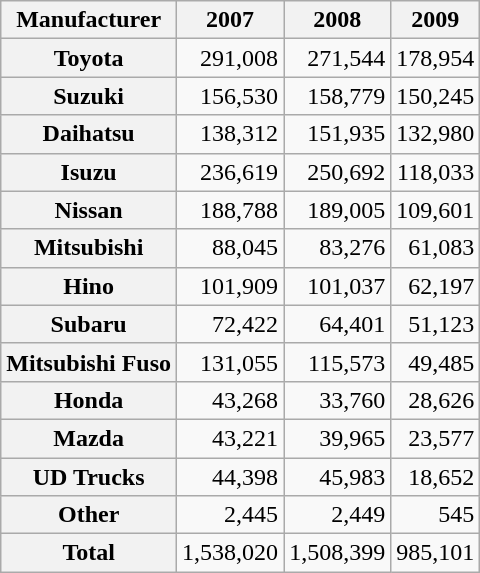<table class="wikitable sortable" style="text-align:right">
<tr>
<th>Manufacturer</th>
<th>2007</th>
<th>2008</th>
<th>2009</th>
</tr>
<tr>
<th>Toyota</th>
<td>291,008</td>
<td>271,544</td>
<td>178,954</td>
</tr>
<tr>
<th>Suzuki</th>
<td>156,530</td>
<td>158,779</td>
<td>150,245</td>
</tr>
<tr>
<th>Daihatsu</th>
<td>138,312</td>
<td>151,935</td>
<td>132,980</td>
</tr>
<tr>
<th>Isuzu</th>
<td>236,619</td>
<td>250,692</td>
<td>118,033</td>
</tr>
<tr>
<th>Nissan</th>
<td>188,788</td>
<td>189,005</td>
<td>109,601</td>
</tr>
<tr>
<th>Mitsubishi</th>
<td>88,045</td>
<td>83,276</td>
<td>61,083</td>
</tr>
<tr>
<th>Hino</th>
<td>101,909</td>
<td>101,037</td>
<td>62,197</td>
</tr>
<tr>
<th>Subaru</th>
<td>72,422</td>
<td>64,401</td>
<td>51,123</td>
</tr>
<tr>
<th>Mitsubishi Fuso</th>
<td>131,055</td>
<td>115,573</td>
<td>49,485</td>
</tr>
<tr>
<th>Honda</th>
<td>43,268</td>
<td>33,760</td>
<td>28,626</td>
</tr>
<tr>
<th>Mazda</th>
<td>43,221</td>
<td>39,965</td>
<td>23,577</td>
</tr>
<tr>
<th>UD Trucks</th>
<td>44,398</td>
<td>45,983</td>
<td>18,652</td>
</tr>
<tr>
<th>Other</th>
<td>2,445</td>
<td>2,449</td>
<td>545</td>
</tr>
<tr class="sortbottom">
<th>Total</th>
<td>1,538,020</td>
<td>1,508,399</td>
<td>985,101</td>
</tr>
</table>
